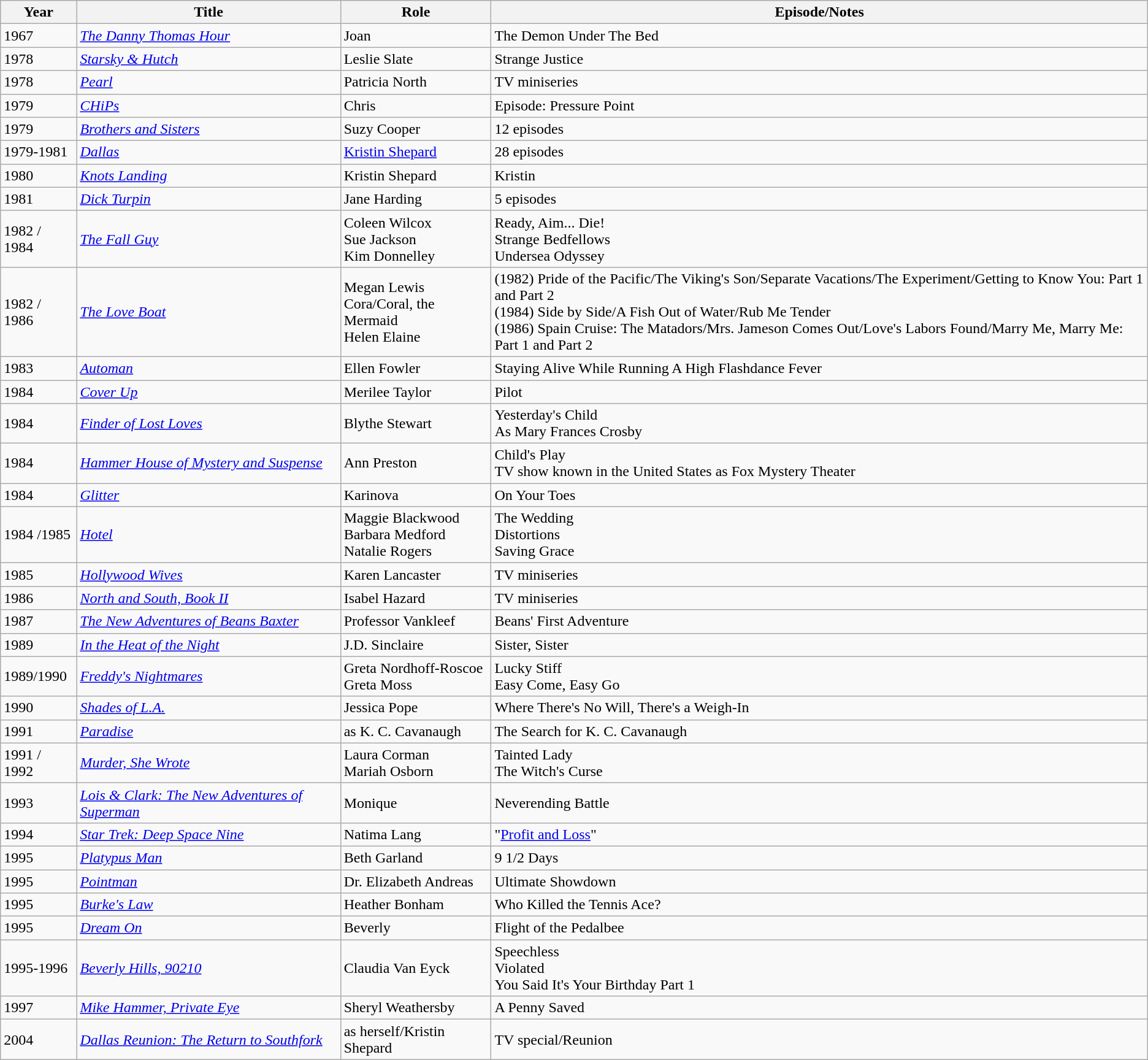<table class="wikitable sortable">
<tr>
<th>Year</th>
<th>Title</th>
<th>Role</th>
<th>Episode/Notes</th>
</tr>
<tr>
<td>1967</td>
<td><em><a href='#'>The Danny Thomas Hour</a></em></td>
<td>Joan</td>
<td>The Demon Under The Bed</td>
</tr>
<tr>
<td>1978</td>
<td><em><a href='#'>Starsky & Hutch</a></em></td>
<td>Leslie Slate</td>
<td>Strange Justice</td>
</tr>
<tr>
<td>1978</td>
<td><em><a href='#'>Pearl</a></em></td>
<td>Patricia North</td>
<td>TV miniseries</td>
</tr>
<tr>
<td>1979</td>
<td><em><a href='#'>CHiPs</a></em></td>
<td>Chris</td>
<td>Episode: Pressure Point</td>
</tr>
<tr>
<td>1979</td>
<td><em><a href='#'>Brothers and Sisters</a></em></td>
<td>Suzy Cooper</td>
<td>12 episodes</td>
</tr>
<tr>
<td>1979-1981</td>
<td><em><a href='#'>Dallas</a></em></td>
<td><a href='#'>Kristin Shepard</a></td>
<td>28 episodes</td>
</tr>
<tr>
<td>1980</td>
<td><em><a href='#'>Knots Landing</a></em></td>
<td>Kristin Shepard</td>
<td>Kristin</td>
</tr>
<tr>
<td>1981</td>
<td><em><a href='#'>Dick Turpin</a></em></td>
<td>Jane Harding</td>
<td>5 episodes</td>
</tr>
<tr>
<td>1982 / 1984</td>
<td><em><a href='#'>The Fall Guy</a></em></td>
<td>Coleen Wilcox <br> Sue Jackson <br> Kim Donnelley</td>
<td>Ready, Aim... Die! <br> Strange Bedfellows<br> Undersea Odyssey</td>
</tr>
<tr>
<td>1982 / 1986</td>
<td><em><a href='#'>The Love Boat</a></em></td>
<td>Megan Lewis <br> Cora/Coral, the Mermaid <br> Helen Elaine</td>
<td>(1982) Pride of the Pacific/The Viking's Son/Separate Vacations/The Experiment/Getting to Know You: Part 1 and Part 2 <br>(1984) Side by Side/A Fish Out of Water/Rub Me Tender <br>  (1986) Spain Cruise: The Matadors/Mrs. Jameson Comes Out/Love's Labors Found/Marry Me, Marry Me: Part 1 and Part 2</td>
</tr>
<tr>
<td>1983</td>
<td><em><a href='#'>Automan</a></em></td>
<td>Ellen Fowler</td>
<td>Staying Alive While Running A High Flashdance Fever</td>
</tr>
<tr>
<td>1984</td>
<td><em><a href='#'>Cover Up</a></em></td>
<td>Merilee Taylor</td>
<td>Pilot</td>
</tr>
<tr>
<td>1984</td>
<td><em><a href='#'>Finder of Lost Loves</a></em></td>
<td>Blythe Stewart</td>
<td>Yesterday's Child <br> As Mary Frances Crosby</td>
</tr>
<tr>
<td>1984</td>
<td><em><a href='#'>Hammer House of Mystery and Suspense</a></em></td>
<td>Ann Preston</td>
<td>Child's Play <br> TV show known in the United States as Fox Mystery Theater</td>
</tr>
<tr>
<td>1984</td>
<td><em><a href='#'>Glitter</a></em></td>
<td>Karinova</td>
<td>On Your Toes</td>
</tr>
<tr>
<td>1984 /1985</td>
<td><em><a href='#'>Hotel</a></em></td>
<td>Maggie Blackwood <br> Barbara Medford <br> Natalie Rogers</td>
<td>The Wedding <br>Distortions <br> Saving Grace</td>
</tr>
<tr>
<td>1985</td>
<td><em><a href='#'>Hollywood Wives</a></em></td>
<td>Karen Lancaster</td>
<td>TV miniseries</td>
</tr>
<tr>
<td>1986</td>
<td><em><a href='#'>North and South, Book II</a></em></td>
<td>Isabel Hazard</td>
<td>TV miniseries</td>
</tr>
<tr>
<td>1987</td>
<td><em><a href='#'>The New Adventures of Beans Baxter</a></em></td>
<td>Professor Vankleef</td>
<td>Beans' First Adventure</td>
</tr>
<tr>
<td>1989</td>
<td><em><a href='#'>In the Heat of the Night</a></em></td>
<td>J.D. Sinclaire</td>
<td>Sister, Sister</td>
</tr>
<tr>
<td>1989/1990</td>
<td><em><a href='#'>Freddy's Nightmares</a></em></td>
<td>Greta Nordhoff-Roscoe <br> Greta Moss</td>
<td>Lucky Stiff <br>Easy Come, Easy Go</td>
</tr>
<tr>
<td>1990</td>
<td><em><a href='#'>Shades of L.A.</a></em></td>
<td>Jessica Pope</td>
<td>Where There's No Will, There's a Weigh-In</td>
</tr>
<tr>
<td>1991</td>
<td><em><a href='#'>Paradise</a></em></td>
<td>as K. C. Cavanaugh</td>
<td>The Search for K. C. Cavanaugh</td>
</tr>
<tr>
<td>1991 / 1992</td>
<td><em><a href='#'>Murder, She Wrote</a></em></td>
<td>Laura Corman <br> Mariah Osborn</td>
<td>Tainted Lady<br>The Witch's Curse</td>
</tr>
<tr>
<td>1993</td>
<td><em><a href='#'>Lois & Clark: The New Adventures of Superman</a></em></td>
<td>Monique</td>
<td>Neverending Battle</td>
</tr>
<tr>
<td>1994</td>
<td><em><a href='#'>Star Trek: Deep Space Nine</a></em></td>
<td>Natima Lang</td>
<td>"<a href='#'>Profit and Loss</a>"</td>
</tr>
<tr>
<td>1995</td>
<td><em><a href='#'>Platypus Man</a></em></td>
<td>Beth Garland</td>
<td>9 1/2 Days</td>
</tr>
<tr>
<td>1995</td>
<td><em><a href='#'>Pointman</a></em></td>
<td>Dr. Elizabeth Andreas</td>
<td>Ultimate Showdown</td>
</tr>
<tr>
<td>1995</td>
<td><em><a href='#'>Burke's Law</a></em></td>
<td>Heather Bonham</td>
<td>Who Killed the Tennis Ace?</td>
</tr>
<tr>
<td>1995</td>
<td><em><a href='#'>Dream On</a></em></td>
<td>Beverly</td>
<td>Flight of the Pedalbee</td>
</tr>
<tr>
<td>1995-1996</td>
<td><em><a href='#'>Beverly Hills, 90210</a></em></td>
<td>Claudia Van Eyck</td>
<td>Speechless <br> Violated<br>You Said It's Your Birthday Part 1</td>
</tr>
<tr>
<td>1997</td>
<td><em><a href='#'>Mike Hammer, Private Eye</a></em></td>
<td>Sheryl Weathersby</td>
<td>A Penny Saved</td>
</tr>
<tr>
<td>2004</td>
<td><em><a href='#'>Dallas Reunion: The Return to Southfork</a></em></td>
<td>as herself/Kristin Shepard</td>
<td>TV special/Reunion</td>
</tr>
</table>
